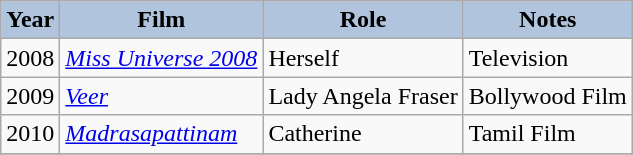<table class="wikitable" style=border="2" cellpadding="4" background: #f9f9f9;>
<tr align="center">
<th style="background:#B0C4DE;">Year</th>
<th style="background:#B0C4DE;">Film</th>
<th style="background:#B0C4DE;">Role</th>
<th style="background:#B0C4DE;">Notes</th>
</tr>
<tr>
<td>2008</td>
<td><em><a href='#'>Miss Universe 2008</a></em></td>
<td>Herself</td>
<td>Television</td>
</tr>
<tr>
<td>2009</td>
<td><em><a href='#'>Veer</a></em></td>
<td>Lady Angela Fraser</td>
<td>Bollywood Film</td>
</tr>
<tr>
<td>2010</td>
<td><em><a href='#'>Madrasapattinam</a></em></td>
<td>Catherine</td>
<td>Tamil Film</td>
</tr>
<tr>
</tr>
</table>
